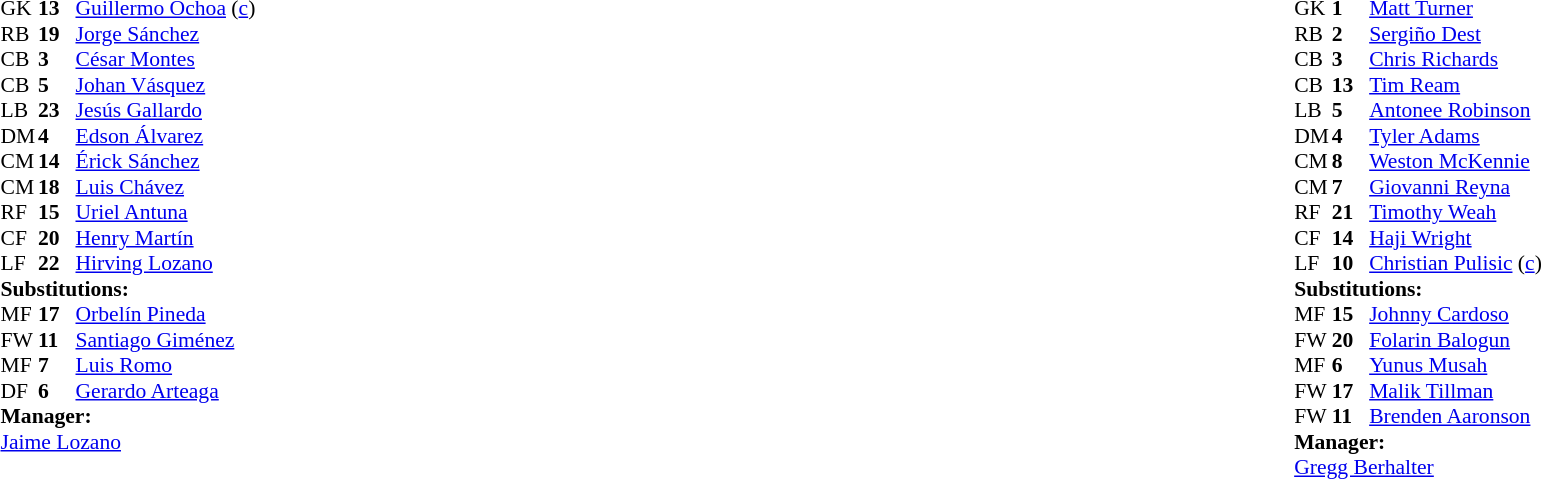<table width="100%">
<tr>
<td valign="top" width="40%"><br><table style="font-size:90%" cellspacing="0" cellpadding="0">
<tr>
<th width=25></th>
<th width=25></th>
</tr>
<tr>
<td>GK</td>
<td><strong>13</strong></td>
<td><a href='#'>Guillermo Ochoa</a> (<a href='#'>c</a>)</td>
</tr>
<tr>
<td>RB</td>
<td><strong>19</strong></td>
<td><a href='#'>Jorge Sánchez</a></td>
</tr>
<tr>
<td>CB</td>
<td><strong>3</strong></td>
<td><a href='#'>César Montes</a></td>
</tr>
<tr>
<td>CB</td>
<td><strong>5</strong></td>
<td><a href='#'>Johan Vásquez</a></td>
<td></td>
</tr>
<tr>
<td>LB</td>
<td><strong>23</strong></td>
<td><a href='#'>Jesús Gallardo</a></td>
<td></td>
<td></td>
</tr>
<tr>
<td>DM</td>
<td><strong>4</strong></td>
<td><a href='#'>Edson Álvarez</a></td>
<td></td>
</tr>
<tr>
<td>CM</td>
<td><strong>14</strong></td>
<td><a href='#'>Érick Sánchez</a></td>
<td></td>
<td></td>
</tr>
<tr>
<td>CM</td>
<td><strong>18</strong></td>
<td><a href='#'>Luis Chávez</a></td>
<td></td>
<td></td>
</tr>
<tr>
<td>RF</td>
<td><strong>15</strong></td>
<td><a href='#'>Uriel Antuna</a></td>
<td></td>
<td></td>
</tr>
<tr>
<td>CF</td>
<td><strong>20</strong></td>
<td><a href='#'>Henry Martín</a></td>
</tr>
<tr>
<td>LF</td>
<td><strong>22</strong></td>
<td><a href='#'>Hirving Lozano</a></td>
</tr>
<tr>
<td colspan=3><strong>Substitutions:</strong></td>
</tr>
<tr>
<td>MF</td>
<td><strong>17</strong></td>
<td><a href='#'>Orbelín Pineda</a></td>
<td></td>
<td></td>
</tr>
<tr>
<td>FW</td>
<td><strong>11</strong></td>
<td><a href='#'>Santiago Giménez</a></td>
<td></td>
<td></td>
</tr>
<tr>
<td>MF</td>
<td><strong>7</strong></td>
<td><a href='#'>Luis Romo</a></td>
<td></td>
<td></td>
</tr>
<tr>
<td>DF</td>
<td><strong>6</strong></td>
<td><a href='#'>Gerardo Arteaga</a></td>
<td></td>
<td></td>
</tr>
<tr>
<td colspan=3><strong>Manager:</strong></td>
</tr>
<tr>
<td colspan=3><a href='#'>Jaime Lozano</a></td>
</tr>
</table>
</td>
<td valign="top"></td>
<td valign="top" width="50%"><br><table style="font-size:90%; margin:auto" cellspacing="0" cellpadding="0">
<tr>
<th width=25></th>
<th width=25></th>
</tr>
<tr>
<th width=25></th>
<th width=25></th>
</tr>
<tr>
<td>GK</td>
<td><strong>1</strong></td>
<td><a href='#'>Matt Turner</a></td>
</tr>
<tr>
<td>RB</td>
<td><strong>2</strong></td>
<td><a href='#'>Sergiño Dest</a></td>
</tr>
<tr>
<td>CB</td>
<td><strong>3</strong></td>
<td><a href='#'>Chris Richards</a></td>
</tr>
<tr>
<td>CB</td>
<td><strong>13</strong></td>
<td><a href='#'>Tim Ream</a></td>
</tr>
<tr>
<td>LB</td>
<td><strong>5</strong></td>
<td><a href='#'>Antonee Robinson</a></td>
</tr>
<tr>
<td>DM</td>
<td><strong>4</strong></td>
<td><a href='#'>Tyler Adams</a></td>
<td></td>
<td></td>
</tr>
<tr>
<td>CM</td>
<td><strong>8</strong></td>
<td><a href='#'>Weston McKennie</a></td>
<td></td>
</tr>
<tr>
<td>CM</td>
<td><strong>7</strong></td>
<td><a href='#'>Giovanni Reyna</a></td>
<td></td>
<td></td>
</tr>
<tr>
<td>RF</td>
<td><strong>21</strong></td>
<td><a href='#'>Timothy Weah</a></td>
<td></td>
<td></td>
</tr>
<tr>
<td>CF</td>
<td><strong>14</strong></td>
<td><a href='#'>Haji Wright</a></td>
<td></td>
<td></td>
</tr>
<tr>
<td>LF</td>
<td><strong>10</strong></td>
<td><a href='#'>Christian Pulisic</a> (<a href='#'>c</a>)</td>
<td></td>
<td></td>
</tr>
<tr>
<td colspan=3><strong>Substitutions:</strong></td>
</tr>
<tr>
<td>MF</td>
<td><strong>15</strong></td>
<td><a href='#'>Johnny Cardoso</a></td>
<td></td>
<td></td>
</tr>
<tr>
<td>FW</td>
<td><strong>20</strong></td>
<td><a href='#'>Folarin Balogun</a></td>
<td></td>
<td></td>
</tr>
<tr>
<td>MF</td>
<td><strong>6</strong></td>
<td><a href='#'>Yunus Musah</a></td>
<td></td>
<td></td>
</tr>
<tr>
<td>FW</td>
<td><strong>17</strong></td>
<td><a href='#'>Malik Tillman</a></td>
<td></td>
<td></td>
</tr>
<tr>
<td>FW</td>
<td><strong>11</strong></td>
<td><a href='#'>Brenden Aaronson</a></td>
<td></td>
<td></td>
</tr>
<tr>
<td colspan=3><strong>Manager:</strong></td>
</tr>
<tr>
<td colspan=3><a href='#'>Gregg Berhalter</a></td>
</tr>
</table>
</td>
</tr>
</table>
